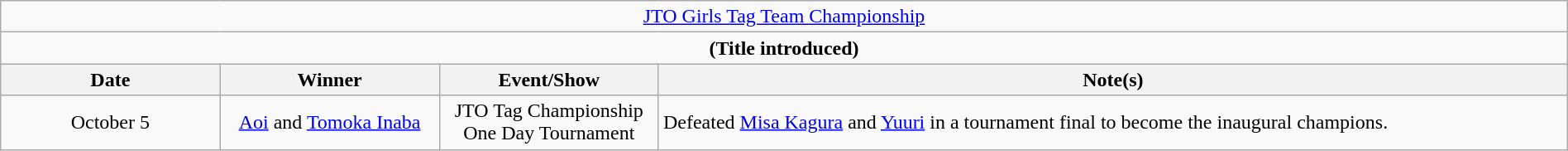<table class="wikitable" style="text-align:center; width:100%;">
<tr>
<td colspan="4" style="text-align: center;"><a href='#'>JTO Girls Tag Team Championship</a></td>
</tr>
<tr>
<td colspan="4" style="text-align: center;"><strong>(Title introduced)</strong></td>
</tr>
<tr>
<th width=14%>Date</th>
<th width=14%>Winner</th>
<th width=14%>Event/Show</th>
<th width=58%>Note(s)</th>
</tr>
<tr>
<td>October 5</td>
<td><a href='#'>Aoi</a> and <a href='#'>Tomoka Inaba</a></td>
<td>JTO Tag Championship One Day Tournament<br></td>
<td align=left>Defeated <a href='#'>Misa Kagura</a> and <a href='#'>Yuuri</a> in a tournament final to become the inaugural champions.</td>
</tr>
</table>
